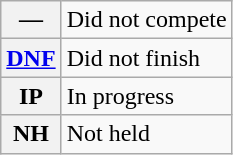<table class="wikitable">
<tr>
<th scope="row">—</th>
<td>Did not compete</td>
</tr>
<tr>
<th scope="row"><a href='#'>DNF</a></th>
<td>Did not finish</td>
</tr>
<tr>
<th scope="row">IP</th>
<td>In progress</td>
</tr>
<tr>
<th scope="row">NH</th>
<td>Not held</td>
</tr>
</table>
